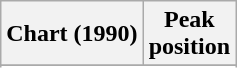<table class="wikitable sortable plainrowheaders">
<tr>
<th>Chart (1990)</th>
<th>Peak<br>position</th>
</tr>
<tr>
</tr>
<tr>
</tr>
<tr>
</tr>
<tr>
</tr>
<tr>
</tr>
<tr>
</tr>
<tr>
</tr>
<tr>
</tr>
<tr>
</tr>
</table>
